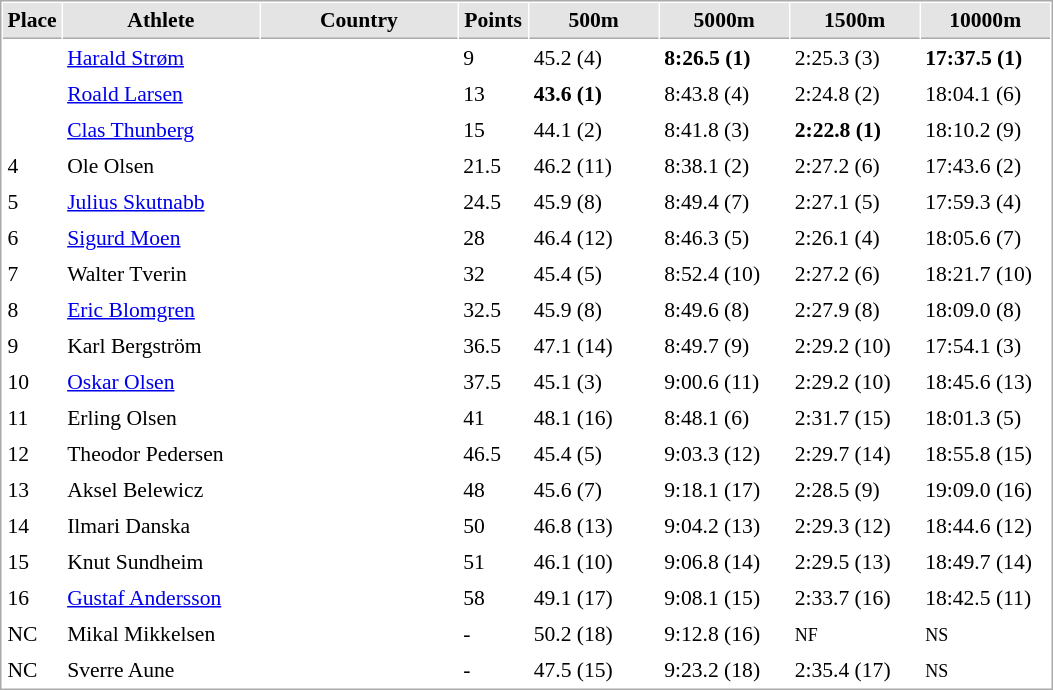<table cellspacing="1" cellpadding="3" style="border:1px solid #AAAAAA;font-size:90%">
<tr bgcolor="#E4E4E4">
<th style="border-bottom:1px solid #AAAAAA" width=15>Place</th>
<th style="border-bottom:1px solid #AAAAAA" width=125>Athlete</th>
<th style="border-bottom:1px solid #AAAAAA" width=125>Country</th>
<th style="border-bottom:1px solid #AAAAAA" width=40>Points</th>
<th style="border-bottom:1px solid #AAAAAA" width=80>500m</th>
<th style="border-bottom:1px solid #AAAAAA" width=80>5000m</th>
<th style="border-bottom:1px solid #AAAAAA" width=80>1500m</th>
<th style="border-bottom:1px solid #AAAAAA" width=80>10000m</th>
</tr>
<tr>
<td></td>
<td><a href='#'>Harald Strøm</a></td>
<td></td>
<td>9</td>
<td>45.2 (4)</td>
<td><strong>8:26.5 (1)</strong></td>
<td>2:25.3 (3)</td>
<td><strong>17:37.5 (1)</strong></td>
</tr>
<tr>
<td></td>
<td><a href='#'>Roald Larsen</a></td>
<td></td>
<td>13</td>
<td><strong>43.6 (1)</strong></td>
<td>8:43.8 (4)</td>
<td>2:24.8 (2)</td>
<td>18:04.1 (6)</td>
</tr>
<tr>
<td></td>
<td><a href='#'>Clas Thunberg</a></td>
<td></td>
<td>15</td>
<td>44.1 (2)</td>
<td>8:41.8 (3)</td>
<td><strong>2:22.8 (1)</strong></td>
<td>18:10.2 (9)</td>
</tr>
<tr>
<td>4</td>
<td>Ole Olsen</td>
<td></td>
<td>21.5</td>
<td>46.2 (11)</td>
<td>8:38.1 (2)</td>
<td>2:27.2 (6)</td>
<td>17:43.6 (2)</td>
</tr>
<tr>
<td>5</td>
<td><a href='#'>Julius Skutnabb</a></td>
<td></td>
<td>24.5</td>
<td>45.9 (8)</td>
<td>8:49.4 (7)</td>
<td>2:27.1 (5)</td>
<td>17:59.3 (4)</td>
</tr>
<tr>
<td>6</td>
<td><a href='#'>Sigurd Moen</a></td>
<td></td>
<td>28</td>
<td>46.4 (12)</td>
<td>8:46.3 (5)</td>
<td>2:26.1 (4)</td>
<td>18:05.6 (7)</td>
</tr>
<tr>
<td>7</td>
<td>Walter Tverin</td>
<td></td>
<td>32</td>
<td>45.4 (5)</td>
<td>8:52.4 (10)</td>
<td>2:27.2 (6)</td>
<td>18:21.7 (10)</td>
</tr>
<tr>
<td>8</td>
<td><a href='#'>Eric Blomgren</a></td>
<td></td>
<td>32.5</td>
<td>45.9 (8)</td>
<td>8:49.6 (8)</td>
<td>2:27.9 (8)</td>
<td>18:09.0 (8)</td>
</tr>
<tr>
<td>9</td>
<td>Karl Bergström</td>
<td></td>
<td>36.5</td>
<td>47.1 (14)</td>
<td>8:49.7 (9)</td>
<td>2:29.2 (10)</td>
<td>17:54.1 (3)</td>
</tr>
<tr>
<td>10</td>
<td><a href='#'>Oskar Olsen</a></td>
<td></td>
<td>37.5</td>
<td>45.1 (3)</td>
<td>9:00.6 (11)</td>
<td>2:29.2 (10)</td>
<td>18:45.6 (13)</td>
</tr>
<tr>
<td>11</td>
<td>Erling Olsen</td>
<td></td>
<td>41</td>
<td>48.1 (16)</td>
<td>8:48.1 (6)</td>
<td>2:31.7 (15)</td>
<td>18:01.3 (5)</td>
</tr>
<tr>
<td>12</td>
<td>Theodor Pedersen</td>
<td></td>
<td>46.5</td>
<td>45.4 (5)</td>
<td>9:03.3 (12)</td>
<td>2:29.7 (14)</td>
<td>18:55.8 (15)</td>
</tr>
<tr>
<td>13</td>
<td>Aksel Belewicz</td>
<td></td>
<td>48</td>
<td>45.6 (7)</td>
<td>9:18.1 (17)</td>
<td>2:28.5 (9)</td>
<td>19:09.0 (16)</td>
</tr>
<tr>
<td>14</td>
<td>Ilmari Danska</td>
<td></td>
<td>50</td>
<td>46.8 (13)</td>
<td>9:04.2 (13)</td>
<td>2:29.3 (12)</td>
<td>18:44.6 (12)</td>
</tr>
<tr>
<td>15</td>
<td>Knut Sundheim</td>
<td></td>
<td>51</td>
<td>46.1 (10)</td>
<td>9:06.8 (14)</td>
<td>2:29.5 (13)</td>
<td>18:49.7 (14)</td>
</tr>
<tr>
<td>16</td>
<td><a href='#'>Gustaf Andersson</a></td>
<td></td>
<td>58</td>
<td>49.1 (17)</td>
<td>9:08.1 (15)</td>
<td>2:33.7 (16)</td>
<td>18:42.5 (11)</td>
</tr>
<tr>
<td>NC</td>
<td>Mikal Mikkelsen</td>
<td></td>
<td>-</td>
<td>50.2 (18)</td>
<td>9:12.8 (16)</td>
<td><small>NF</small></td>
<td><small>NS</small></td>
</tr>
<tr>
<td>NC</td>
<td>Sverre Aune</td>
<td></td>
<td>-</td>
<td>47.5 (15)</td>
<td>9:23.2 (18)</td>
<td>2:35.4 (17)</td>
<td><small>NS</small></td>
</tr>
</table>
